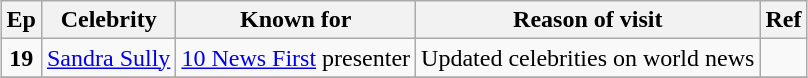<table class="wikitable sortable" style="margin:auto; text-align:center;">
<tr>
<th scope="col">Ep</th>
<th scope="col">Celebrity</th>
<th scope="col">Known for</th>
<th scope="col">Reason of visit</th>
<th scope="col">Ref</th>
</tr>
<tr>
<td><strong>19</strong></td>
<td><a href='#'>Sandra Sully</a></td>
<td><a href='#'>10 News First</a> presenter</td>
<td>Updated celebrities on world news</td>
<td></td>
</tr>
<tr>
</tr>
</table>
